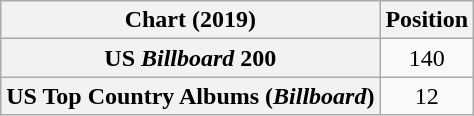<table class="wikitable sortable plainrowheaders" style="text-align:center">
<tr>
<th scope="col">Chart (2019)</th>
<th scope="col">Position</th>
</tr>
<tr>
<th scope="row">US <em>Billboard</em> 200</th>
<td>140</td>
</tr>
<tr>
<th scope="row">US Top Country Albums (<em>Billboard</em>)</th>
<td>12</td>
</tr>
</table>
